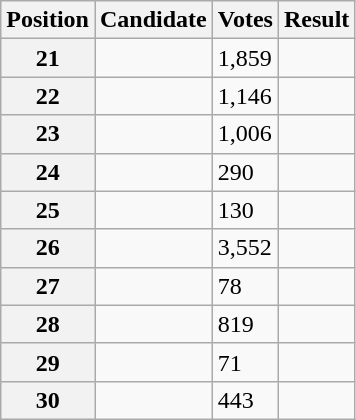<table class="wikitable sortable col3right">
<tr>
<th scope="col">Position</th>
<th scope="col">Candidate</th>
<th scope="col">Votes</th>
<th scope="col">Result</th>
</tr>
<tr>
<th scope="row">21</th>
<td></td>
<td>1,859</td>
<td></td>
</tr>
<tr>
<th scope="row">22</th>
<td></td>
<td>1,146</td>
<td></td>
</tr>
<tr>
<th scope="row">23</th>
<td></td>
<td>1,006</td>
<td></td>
</tr>
<tr>
<th scope="row">24</th>
<td></td>
<td>290</td>
<td></td>
</tr>
<tr>
<th scope="row">25</th>
<td></td>
<td>130</td>
<td></td>
</tr>
<tr>
<th scope="row">26</th>
<td></td>
<td>3,552</td>
<td></td>
</tr>
<tr>
<th scope="row">27</th>
<td></td>
<td>78</td>
<td></td>
</tr>
<tr>
<th scope="row">28</th>
<td></td>
<td>819</td>
<td></td>
</tr>
<tr>
<th scope="row">29</th>
<td></td>
<td>71</td>
<td></td>
</tr>
<tr>
<th scope="row">30</th>
<td></td>
<td>443</td>
<td></td>
</tr>
</table>
